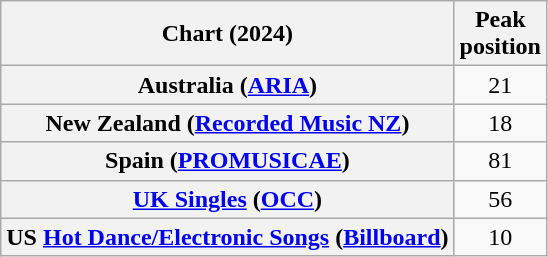<table class="wikitable sortable plainrowheaders" style="text-align:center">
<tr>
<th scope="col">Chart (2024)</th>
<th scope="col">Peak<br>position</th>
</tr>
<tr>
<th scope="row">Australia (<a href='#'>ARIA</a>)</th>
<td>21</td>
</tr>
<tr>
<th scope="row">New Zealand (<a href='#'>Recorded Music NZ</a>)</th>
<td>18</td>
</tr>
<tr>
<th scope="row">Spain (<a href='#'>PROMUSICAE</a>)</th>
<td>81</td>
</tr>
<tr>
<th scope="row"><a href='#'>UK Singles</a> (<a href='#'>OCC</a>)</th>
<td>56</td>
</tr>
<tr>
<th scope="row">US <a href='#'>Hot Dance/Electronic Songs</a> (<a href='#'>Billboard</a>)</th>
<td>10</td>
</tr>
</table>
